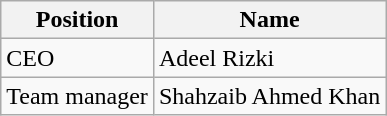<table class="wikitable">
<tr>
<th>Position</th>
<th>Name</th>
</tr>
<tr>
<td>CEO</td>
<td> Adeel Rizki</td>
</tr>
<tr>
<td>Team manager</td>
<td> Shahzaib Ahmed Khan</td>
</tr>
</table>
